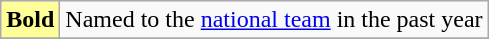<table class="wikitable">
<tr>
<td style="background-color:#FFFF99"><strong>Bold</strong></td>
<td>Named to the <a href='#'>national team</a> in the past year</td>
</tr>
<tr>
</tr>
</table>
